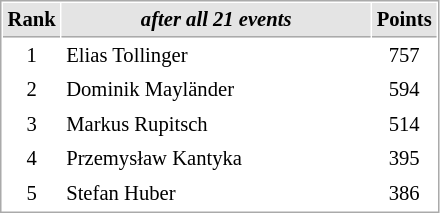<table cellspacing="1" cellpadding="3" style="border:1px solid #AAAAAA;font-size:86%">
<tr bgcolor="#E4E4E4">
<th style="border-bottom:1px solid #AAAAAA" width=10>Rank</th>
<th style="border-bottom:1px solid #AAAAAA" width=200><em>after all 21 events</em></th>
<th style="border-bottom:1px solid #AAAAAA" width=20>Points</th>
</tr>
<tr>
<td align=center>1</td>
<td> Elias Tollinger</td>
<td align=center>757</td>
</tr>
<tr>
<td align=center>2</td>
<td> Dominik Mayländer</td>
<td align=center>594</td>
</tr>
<tr>
<td align=center>3</td>
<td> Markus Rupitsch</td>
<td align=center>514</td>
</tr>
<tr>
<td align=center>4</td>
<td> Przemysław Kantyka</td>
<td align=center>395</td>
</tr>
<tr>
<td align=center>5</td>
<td> Stefan Huber</td>
<td align=center>386</td>
</tr>
</table>
